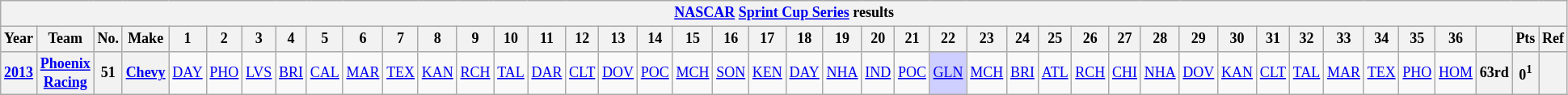<table class="wikitable" style="text-align:center; font-size:75%">
<tr>
<th colspan=45><a href='#'>NASCAR</a> <a href='#'>Sprint Cup Series</a> results</th>
</tr>
<tr>
<th>Year</th>
<th>Team</th>
<th>No.</th>
<th>Make</th>
<th>1</th>
<th>2</th>
<th>3</th>
<th>4</th>
<th>5</th>
<th>6</th>
<th>7</th>
<th>8</th>
<th>9</th>
<th>10</th>
<th>11</th>
<th>12</th>
<th>13</th>
<th>14</th>
<th>15</th>
<th>16</th>
<th>17</th>
<th>18</th>
<th>19</th>
<th>20</th>
<th>21</th>
<th>22</th>
<th>23</th>
<th>24</th>
<th>25</th>
<th>26</th>
<th>27</th>
<th>28</th>
<th>29</th>
<th>30</th>
<th>31</th>
<th>32</th>
<th>33</th>
<th>34</th>
<th>35</th>
<th>36</th>
<th></th>
<th>Pts</th>
<th>Ref</th>
</tr>
<tr>
<th><a href='#'>2013</a></th>
<th><a href='#'>Phoenix Racing</a></th>
<th>51</th>
<th><a href='#'>Chevy</a></th>
<td><a href='#'>DAY</a></td>
<td><a href='#'>PHO</a></td>
<td><a href='#'>LVS</a></td>
<td><a href='#'>BRI</a></td>
<td><a href='#'>CAL</a></td>
<td><a href='#'>MAR</a></td>
<td><a href='#'>TEX</a></td>
<td><a href='#'>KAN</a></td>
<td><a href='#'>RCH</a></td>
<td><a href='#'>TAL</a></td>
<td><a href='#'>DAR</a></td>
<td><a href='#'>CLT</a></td>
<td><a href='#'>DOV</a></td>
<td><a href='#'>POC</a></td>
<td><a href='#'>MCH</a></td>
<td><a href='#'>SON</a></td>
<td><a href='#'>KEN</a></td>
<td><a href='#'>DAY</a></td>
<td><a href='#'>NHA</a></td>
<td><a href='#'>IND</a></td>
<td><a href='#'>POC</a></td>
<td style="background:#CFCFFF;"><a href='#'>GLN</a><br></td>
<td><a href='#'>MCH</a></td>
<td><a href='#'>BRI</a></td>
<td><a href='#'>ATL</a></td>
<td><a href='#'>RCH</a></td>
<td><a href='#'>CHI</a></td>
<td><a href='#'>NHA</a></td>
<td><a href='#'>DOV</a></td>
<td><a href='#'>KAN</a></td>
<td><a href='#'>CLT</a></td>
<td><a href='#'>TAL</a></td>
<td><a href='#'>MAR</a></td>
<td><a href='#'>TEX</a></td>
<td><a href='#'>PHO</a></td>
<td><a href='#'>HOM</a></td>
<th>63rd</th>
<th>0<sup>1</sup></th>
<th></th>
</tr>
</table>
